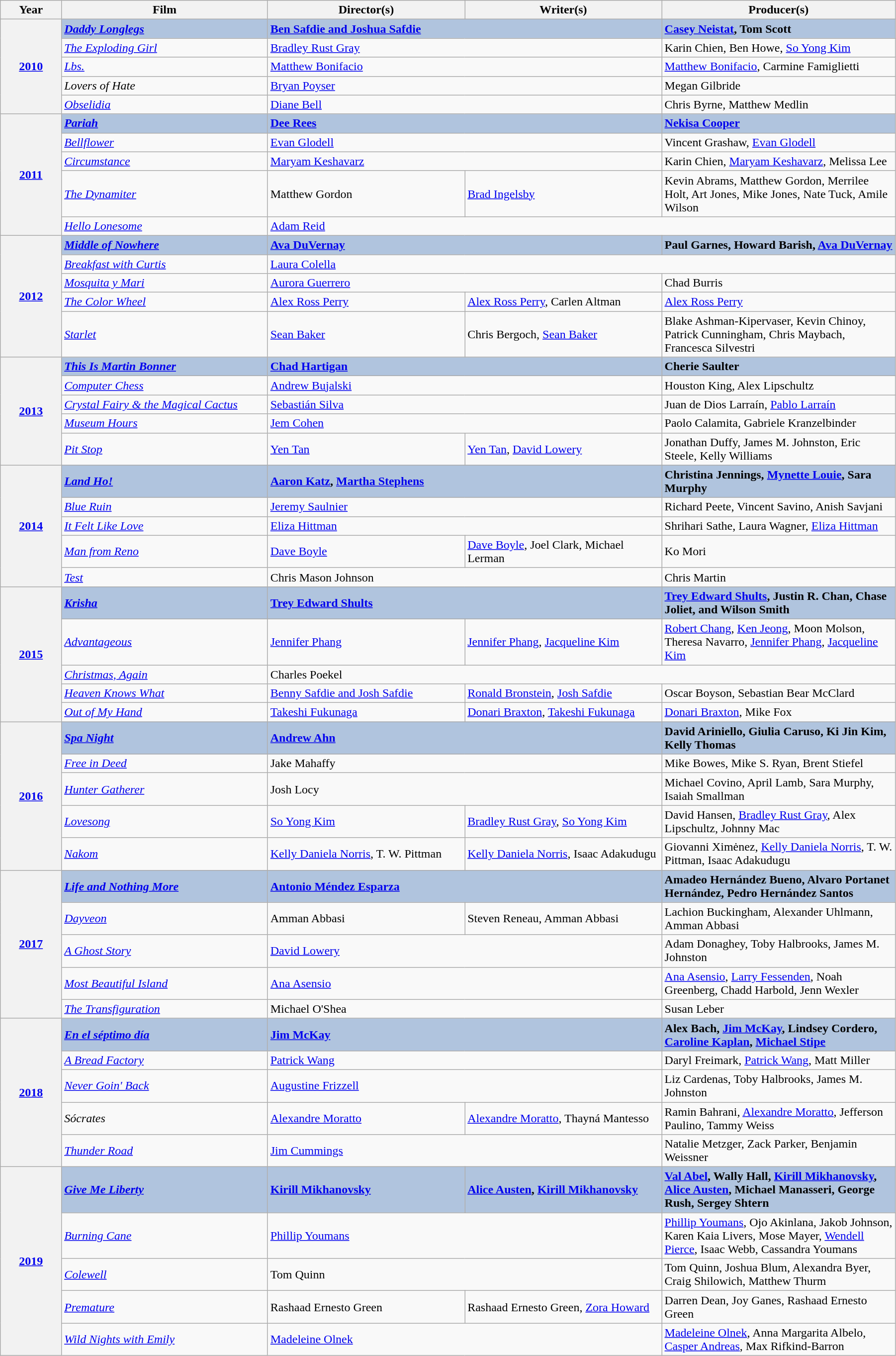<table class="wikitable" width="95%" cellpadding="5">
<tr>
<th width="60">Year</th>
<th width="220">Film</th>
<th width="210">Director(s)</th>
<th width="210">Writer(s)</th>
<th width="250">Producer(s)</th>
</tr>
<tr>
<th rowspan="5" style="text-align:center;"><a href='#'>2010</a><br></th>
<td style="background:#B0C4DE"><strong><em><a href='#'>Daddy Longlegs</a></em></strong></td>
<td colspan="2" style="background:#B0C4DE"><strong><a href='#'>Ben Safdie and Joshua Safdie</a></strong></td>
<td style="background:#B0C4DE"><strong><a href='#'>Casey Neistat</a>, Tom Scott</strong></td>
</tr>
<tr>
<td><em><a href='#'>The Exploding Girl</a></em></td>
<td colspan="2"><a href='#'>Bradley Rust Gray</a></td>
<td>Karin Chien, Ben Howe, <a href='#'>So Yong Kim</a></td>
</tr>
<tr>
<td><em><a href='#'>Lbs.</a></em></td>
<td colspan="2"><a href='#'>Matthew Bonifacio</a></td>
<td><a href='#'>Matthew Bonifacio</a>, Carmine Famiglietti</td>
</tr>
<tr>
<td><em>Lovers of Hate</em></td>
<td colspan="2"><a href='#'>Bryan Poyser</a></td>
<td>Megan Gilbride</td>
</tr>
<tr>
<td><em><a href='#'>Obselidia</a></em></td>
<td colspan="2"><a href='#'>Diane Bell</a></td>
<td>Chris Byrne, Matthew Medlin</td>
</tr>
<tr>
<th rowspan="5" style="text-align:center;"><a href='#'>2011</a><br></th>
<td style="background:#B0C4DE"><strong><em><a href='#'>Pariah</a></em></strong></td>
<td colspan="2" style="background:#B0C4DE"><strong><a href='#'>Dee Rees</a></strong></td>
<td style="background:#B0C4DE"><strong><a href='#'>Nekisa Cooper</a></strong></td>
</tr>
<tr>
<td><em><a href='#'>Bellflower</a></em></td>
<td colspan="2"><a href='#'>Evan Glodell</a></td>
<td>Vincent Grashaw, <a href='#'>Evan Glodell</a></td>
</tr>
<tr>
<td><em><a href='#'>Circumstance</a></em></td>
<td colspan="2"><a href='#'>Maryam Keshavarz</a></td>
<td>Karin Chien, <a href='#'>Maryam Keshavarz</a>,  Melissa Lee</td>
</tr>
<tr>
<td><em><a href='#'>The Dynamiter</a></em></td>
<td>Matthew Gordon</td>
<td><a href='#'>Brad Ingelsby</a></td>
<td>Kevin Abrams, Matthew Gordon, Merrilee Holt, Art Jones, Mike Jones, Nate Tuck, Amile Wilson</td>
</tr>
<tr>
<td><em><a href='#'>Hello Lonesome</a></em></td>
<td colspan="3"><a href='#'>Adam Reid</a></td>
</tr>
<tr>
<th rowspan="5" style="text-align:center;"><a href='#'>2012</a><br></th>
<td style="background:#B0C4DE"><strong><em><a href='#'>Middle of Nowhere</a></em></strong></td>
<td colspan="2" style="background:#B0C4DE"><strong><a href='#'>Ava DuVernay</a></strong></td>
<td style="background:#B0C4DE"><strong>Paul Garnes, Howard Barish, <a href='#'>Ava DuVernay</a></strong></td>
</tr>
<tr>
<td><em><a href='#'>Breakfast with Curtis</a></em></td>
<td colspan="3"><a href='#'>Laura Colella</a></td>
</tr>
<tr>
<td><em><a href='#'>Mosquita y Mari</a></em></td>
<td colspan="2"><a href='#'>Aurora Guerrero</a></td>
<td>Chad Burris</td>
</tr>
<tr>
<td><em><a href='#'>The Color Wheel</a></em></td>
<td><a href='#'>Alex Ross Perry</a></td>
<td><a href='#'>Alex Ross Perry</a>, Carlen Altman</td>
<td><a href='#'>Alex Ross Perry</a></td>
</tr>
<tr>
<td><em><a href='#'>Starlet</a></em></td>
<td><a href='#'>Sean Baker</a></td>
<td>Chris Bergoch, <a href='#'>Sean Baker</a></td>
<td>Blake Ashman-Kipervaser, Kevin Chinoy, Patrick Cunningham, Chris Maybach, Francesca Silvestri</td>
</tr>
<tr>
<th rowspan="5" style="text-align:center;"><a href='#'>2013</a><br></th>
<td style="background:#B0C4DE"><strong><em><a href='#'>This Is Martin Bonner</a></em></strong></td>
<td colspan="2" style="background:#B0C4DE"><strong><a href='#'>Chad Hartigan</a></strong></td>
<td style="background:#B0C4DE"><strong>Cherie Saulter</strong></td>
</tr>
<tr>
<td><em><a href='#'>Computer Chess</a></em></td>
<td colspan="2"><a href='#'>Andrew Bujalski</a></td>
<td>Houston King, Alex Lipschultz</td>
</tr>
<tr>
<td><em><a href='#'>Crystal Fairy & the Magical Cactus</a></em></td>
<td colspan="2"><a href='#'>Sebastián Silva</a></td>
<td>Juan de Dios Larraín, <a href='#'>Pablo Larraín</a></td>
</tr>
<tr>
<td><em><a href='#'>Museum Hours</a></em></td>
<td colspan="2"><a href='#'>Jem Cohen</a></td>
<td>Paolo Calamita, Gabriele Kranzelbinder</td>
</tr>
<tr>
<td><em><a href='#'>Pit Stop</a></em></td>
<td><a href='#'>Yen Tan</a></td>
<td><a href='#'>Yen Tan</a>, <a href='#'>David Lowery</a></td>
<td>Jonathan Duffy, James M. Johnston, Eric Steele, Kelly Williams</td>
</tr>
<tr>
<th rowspan="5" style="text-align:center;"><a href='#'>2014</a><br></th>
<td style="background:#B0C4DE"><strong><em><a href='#'>Land Ho!</a></em></strong></td>
<td colspan="2" style="background:#B0C4DE"><strong><a href='#'>Aaron Katz</a>, <a href='#'>Martha Stephens</a></strong></td>
<td style="background:#B0C4DE"><strong>Christina Jennings, <a href='#'>Mynette Louie</a>, Sara Murphy</strong></td>
</tr>
<tr>
<td><em><a href='#'>Blue Ruin</a></em></td>
<td colspan="2"><a href='#'>Jeremy Saulnier</a></td>
<td>Richard Peete, Vincent Savino, Anish Savjani</td>
</tr>
<tr>
<td><em><a href='#'>It Felt Like Love</a></em></td>
<td colspan="2"><a href='#'>Eliza Hittman</a></td>
<td>Shrihari Sathe,  Laura Wagner, <a href='#'>Eliza Hittman</a></td>
</tr>
<tr>
<td><em><a href='#'>Man from Reno</a></em></td>
<td><a href='#'>Dave Boyle</a></td>
<td><a href='#'>Dave Boyle</a>, Joel Clark, Michael Lerman</td>
<td>Ko Mori</td>
</tr>
<tr>
<td><em><a href='#'>Test</a></em></td>
<td colspan="2">Chris Mason Johnson</td>
<td>Chris Martin</td>
</tr>
<tr>
<th rowspan="5" style="text-align:center;"><a href='#'>2015</a><br></th>
<td style="background:#B0C4DE"><strong><em><a href='#'>Krisha</a></em></strong></td>
<td colspan="2" style="background:#B0C4DE"><strong><a href='#'>Trey Edward Shults</a></strong></td>
<td style="background:#B0C4DE"><strong><a href='#'>Trey Edward Shults</a>, Justin R. Chan, Chase Joliet, and Wilson Smith</strong></td>
</tr>
<tr>
<td><em><a href='#'>Advantageous</a></em></td>
<td><a href='#'>Jennifer Phang</a></td>
<td><a href='#'>Jennifer Phang</a>, <a href='#'>Jacqueline Kim</a></td>
<td><a href='#'>Robert Chang</a>, <a href='#'>Ken Jeong</a>, Moon Molson, Theresa Navarro, <a href='#'>Jennifer Phang</a>, <a href='#'>Jacqueline Kim</a></td>
</tr>
<tr>
<td><em><a href='#'>Christmas, Again</a></em></td>
<td colspan="3">Charles Poekel</td>
</tr>
<tr>
<td><em><a href='#'>Heaven Knows What</a></em></td>
<td><a href='#'>Benny Safdie and Josh Safdie</a></td>
<td><a href='#'>Ronald Bronstein</a>, <a href='#'>Josh Safdie</a></td>
<td>Oscar Boyson, Sebastian Bear McClard</td>
</tr>
<tr>
<td><em><a href='#'>Out of My Hand</a></em></td>
<td><a href='#'>Takeshi Fukunaga</a></td>
<td><a href='#'>Donari Braxton</a>, <a href='#'>Takeshi Fukunaga</a></td>
<td><a href='#'>Donari Braxton</a>, Mike Fox</td>
</tr>
<tr>
<th rowspan="5" style="text-align:center;"><a href='#'>2016</a><br></th>
<td style="background:#B0C4DE"><strong><em><a href='#'>Spa Night</a></em></strong></td>
<td colspan="2" style="background:#B0C4DE"><strong><a href='#'>Andrew Ahn</a></strong></td>
<td style="background:#B0C4DE"><strong>David Ariniello, Giulia Caruso, Ki Jin Kim, Kelly Thomas</strong></td>
</tr>
<tr>
<td><em><a href='#'>Free in Deed</a></em></td>
<td colspan="2">Jake Mahaffy</td>
<td>Mike Bowes, Mike S. Ryan, Brent Stiefel</td>
</tr>
<tr>
<td><em><a href='#'>Hunter Gatherer</a></em></td>
<td colspan="2">Josh Locy</td>
<td>Michael Covino, April Lamb, Sara Murphy, Isaiah Smallman</td>
</tr>
<tr>
<td><em><a href='#'>Lovesong</a></em></td>
<td><a href='#'>So Yong Kim</a></td>
<td><a href='#'>Bradley Rust Gray</a>, <a href='#'>So Yong Kim</a></td>
<td>David Hansen, <a href='#'>Bradley Rust Gray</a>, Alex Lipschultz, Johnny Mac</td>
</tr>
<tr>
<td><em><a href='#'>Nakom</a></em></td>
<td><a href='#'>Kelly Daniela Norris</a>, T. W. Pittman</td>
<td><a href='#'>Kelly Daniela Norris</a>, Isaac Adakudugu</td>
<td>Giovanni Ximėnez, <a href='#'>Kelly Daniela Norris</a>, T. W. Pittman, Isaac Adakudugu</td>
</tr>
<tr>
<th rowspan="5" style="text-align:center;"><a href='#'>2017</a><br></th>
<td style="background:#B0C4DE"><strong><em><a href='#'>Life and Nothing More</a></em></strong></td>
<td colspan="2" style="background:#B0C4DE"><strong><a href='#'>Antonio Méndez Esparza</a></strong></td>
<td style="background:#B0C4DE"><strong>Amadeo Hernández Bueno, Alvaro Portanet Hernández, Pedro Hernández Santos</strong></td>
</tr>
<tr>
<td><em><a href='#'>Dayveon</a></em></td>
<td>Amman Abbasi</td>
<td>Steven Reneau, Amman Abbasi</td>
<td>Lachion Buckingham, Alexander Uhlmann, Amman Abbasi</td>
</tr>
<tr>
<td><em><a href='#'>A Ghost Story</a></em></td>
<td colspan="2"><a href='#'>David Lowery</a></td>
<td>Adam Donaghey, Toby Halbrooks, James M. Johnston</td>
</tr>
<tr>
<td><em><a href='#'>Most Beautiful Island</a></em></td>
<td colspan="2"><a href='#'>Ana Asensio</a></td>
<td><a href='#'>Ana Asensio</a>, <a href='#'>Larry Fessenden</a>, Noah Greenberg, Chadd Harbold, Jenn Wexler</td>
</tr>
<tr>
<td><em><a href='#'>The Transfiguration</a></em></td>
<td colspan="2">Michael O'Shea</td>
<td>Susan Leber</td>
</tr>
<tr>
<th rowspan="5" style="text-align:center;"><a href='#'>2018</a></th>
<td style="background:#B0C4DE"><strong><em><a href='#'>En el séptimo día</a></em></strong></td>
<td colspan="2" style="background:#B0C4DE"><strong><a href='#'>Jim McKay</a></strong></td>
<td style="background:#B0C4DE"><strong>Alex Bach, <a href='#'>Jim McKay</a>, Lindsey Cordero, <a href='#'>Caroline Kaplan</a>, <a href='#'>Michael Stipe</a></strong></td>
</tr>
<tr>
<td><em><a href='#'>A Bread Factory</a></em></td>
<td colspan="2"><a href='#'>Patrick Wang</a></td>
<td>Daryl Freimark, <a href='#'>Patrick Wang</a>, Matt Miller</td>
</tr>
<tr>
<td><em><a href='#'>Never Goin' Back</a></em></td>
<td colspan="2"><a href='#'>Augustine Frizzell</a></td>
<td>Liz Cardenas, Toby Halbrooks, James M. Johnston</td>
</tr>
<tr>
<td><em>Sócrates</em></td>
<td><a href='#'>Alexandre Moratto</a></td>
<td><a href='#'>Alexandre Moratto</a>, Thayná Mantesso</td>
<td>Ramin Bahrani, <a href='#'>Alexandre Moratto</a>, Jefferson Paulino, Tammy Weiss</td>
</tr>
<tr>
<td><em><a href='#'>Thunder Road</a></em></td>
<td colspan="2"><a href='#'>Jim Cummings</a></td>
<td>Natalie Metzger, Zack Parker, Benjamin Weissner</td>
</tr>
<tr>
<th rowspan="5" style="text-align:center;"><a href='#'>2019</a><br></th>
<td style="background:#B0C4DE"><strong><em><a href='#'>Give Me Liberty</a></em></strong></td>
<td style="background:#B0C4DE"><strong><a href='#'>Kirill Mikhanovsky</a></strong></td>
<td style="background:#B0C4DE"><strong><a href='#'>Alice Austen</a>, <a href='#'>Kirill Mikhanovsky</a></strong></td>
<td style="background:#B0C4DE"><strong><a href='#'>Val Abel</a>, Wally Hall, <a href='#'>Kirill Mikhanovsky</a>, <a href='#'>Alice Austen</a>, Michael Manasseri, George Rush, Sergey Shtern</strong></td>
</tr>
<tr>
<td><em><a href='#'>Burning Cane</a></em></td>
<td colspan="2"><a href='#'>Phillip Youmans</a></td>
<td><a href='#'>Phillip Youmans</a>, Ojo Akinlana, Jakob Johnson, Karen Kaia Livers, Mose Mayer, <a href='#'>Wendell Pierce</a>, Isaac Webb, Cassandra Youmans</td>
</tr>
<tr>
<td><em><a href='#'>Colewell</a></em></td>
<td colspan="2">Tom Quinn</td>
<td>Tom Quinn, Joshua Blum, Alexandra Byer, Craig Shilowich, Matthew Thurm</td>
</tr>
<tr>
<td><em><a href='#'>Premature</a></em></td>
<td>Rashaad Ernesto Green</td>
<td>Rashaad Ernesto Green, <a href='#'>Zora Howard</a></td>
<td>Darren Dean, Joy Ganes, Rashaad Ernesto Green</td>
</tr>
<tr>
<td><em><a href='#'>Wild Nights with Emily</a></em></td>
<td colspan="2"><a href='#'>Madeleine Olnek</a></td>
<td><a href='#'>Madeleine Olnek</a>, Anna Margarita Albelo, <a href='#'>Casper Andreas</a>, Max Rifkind-Barron</td>
</tr>
</table>
